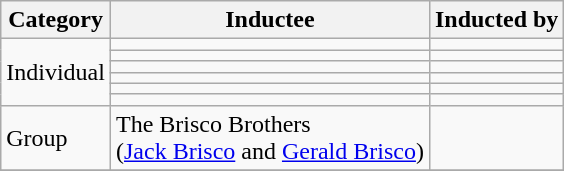<table class="wikitable">
<tr>
<th>Category</th>
<th>Inductee</th>
<th>Inducted by</th>
</tr>
<tr>
<td rowspan="6">Individual</td>
<td></td>
<td></td>
</tr>
<tr>
<td></td>
<td></td>
</tr>
<tr>
<td></td>
<td></td>
</tr>
<tr>
<td></td>
<td></td>
</tr>
<tr>
<td></td>
<td></td>
</tr>
<tr>
<td></td>
<td></td>
</tr>
<tr>
<td>Group</td>
<td>The Brisco Brothers<br>(<a href='#'>Jack Brisco</a> and <a href='#'>Gerald Brisco</a>)</td>
<td></td>
</tr>
<tr>
</tr>
</table>
